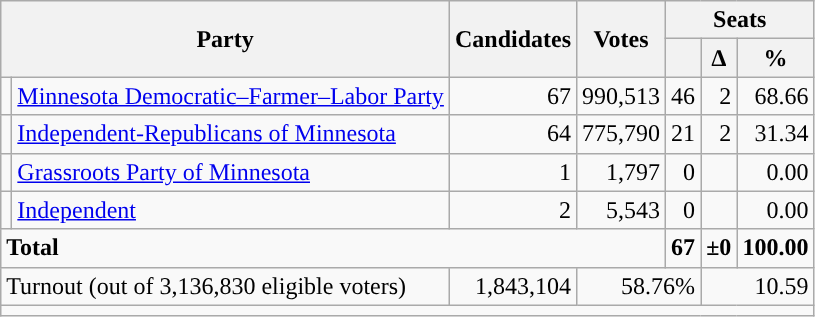<table class="wikitable">
<tr>
<th rowspan="2" colspan="2">Party</th>
<th rowspan="2">Candidates</th>
<th rowspan="2" colspan="1">Votes</th>
<th colspan="3">Seats</th>
</tr>
<tr>
<th></th>
<th>∆</th>
<th>%</th>
</tr>
<tr>
<td style="background-color:"></td>
<td><a href='#'>Minnesota Democratic–Farmer–Labor Party</a></td>
<td align="right">67</td>
<td align="right">990,513</td>
<td align="right">46</td>
<td align="right">2</td>
<td align="right">68.66</td>
</tr>
<tr>
<td style="background-color:"></td>
<td><a href='#'>Independent-Republicans of Minnesota</a></td>
<td align="right">64</td>
<td align="right">775,790</td>
<td align="right">21</td>
<td align="right">2</td>
<td align="right">31.34</td>
</tr>
<tr>
<td style="background-color:"></td>
<td><a href='#'>Grassroots Party of Minnesota</a></td>
<td align="right">1</td>
<td align="right">1,797</td>
<td align="right">0</td>
<td align="right"></td>
<td align="right">0.00</td>
</tr>
<tr>
<td style="background-color:"></td>
<td><a href='#'>Independent</a></td>
<td align="right">2</td>
<td align="right">5,543</td>
<td align="right">0</td>
<td align="right"></td>
<td align="right">0.00</td>
</tr>
<tr>
<td colspan="4" align="left"><strong>Total</strong></td>
<td align="right"><strong>67</strong></td>
<td align="right"><strong>±0</strong></td>
<td align="right"><strong>100.00</strong></td>
</tr>
<tr>
<td colspan="2" align="left">Turnout (out of 3,136,830 eligible voters)</td>
<td colspan="1" align="right">1,843,104</td>
<td colspan="2" align="right">58.76%</td>
<td colspan="2" align="right">10.59 </td>
</tr>
<tr>
<td colspan="7"></td>
</tr>
</table>
